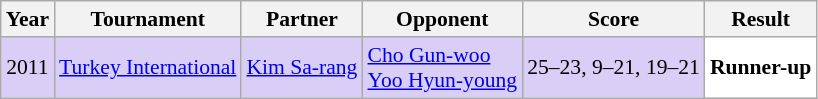<table class="sortable wikitable" style="font-size: 90%;">
<tr>
<th>Year</th>
<th>Tournament</th>
<th>Partner</th>
<th>Opponent</th>
<th>Score</th>
<th>Result</th>
</tr>
<tr style="background:#D8CEF6">
<td align="center">2011</td>
<td align="left"><a href='#'>Turkey International</a></td>
<td align="left"> <a href='#'>Kim Sa-rang</a></td>
<td align="left"> <a href='#'>Cho Gun-woo</a><br> <a href='#'>Yoo Hyun-young</a></td>
<td align="left">25–23, 9–21, 19–21</td>
<td style="text-align:left; background:white"> <strong>Runner-up</strong></td>
</tr>
</table>
